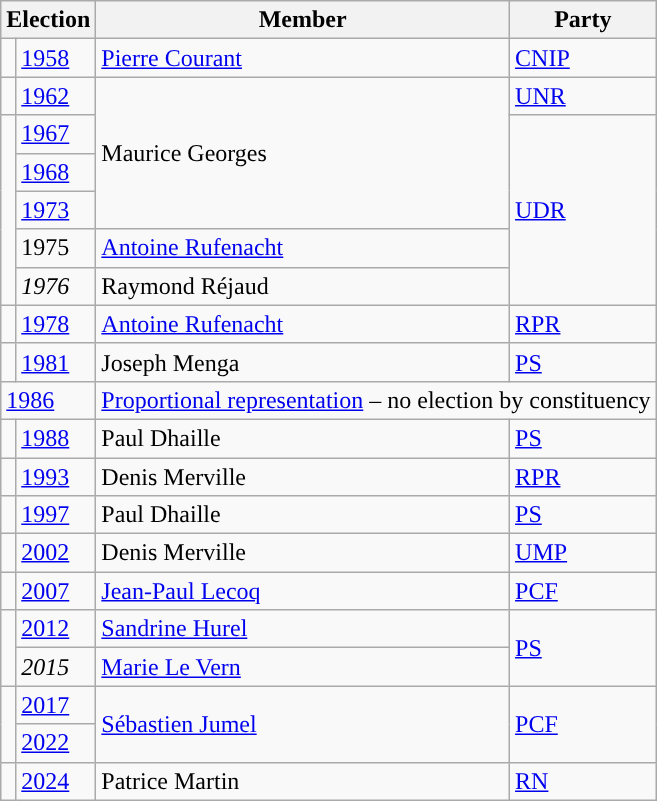<table class="wikitable">
<tr>
<th colspan=2>Election</th>
<th>Member</th>
<th>Party</th>
</tr>
<tr>
<td style="background-color: "></td>
<td><a href='#'>1958</a></td>
<td><a href='#'>Pierre Courant</a></td>
<td><a href='#'>CNIP</a></td>
</tr>
<tr>
<td style="background-color: "></td>
<td><a href='#'>1962</a></td>
<td rowspan="4">Maurice Georges</td>
<td><a href='#'>UNR</a></td>
</tr>
<tr>
<td rowspan="5" style="background-color: "></td>
<td><a href='#'>1967</a></td>
<td rowspan="5"><a href='#'>UDR</a></td>
</tr>
<tr>
<td><a href='#'>1968</a></td>
</tr>
<tr>
<td><a href='#'>1973</a></td>
</tr>
<tr>
<td>1975</td>
<td><a href='#'>Antoine Rufenacht</a></td>
</tr>
<tr>
<td><em>1976</em></td>
<td>Raymond Réjaud</td>
</tr>
<tr>
<td style="background-color: "></td>
<td><a href='#'>1978</a></td>
<td><a href='#'>Antoine Rufenacht</a></td>
<td><a href='#'>RPR</a></td>
</tr>
<tr>
<td style="background-color: "></td>
<td><a href='#'>1981</a></td>
<td>Joseph Menga</td>
<td><a href='#'>PS</a></td>
</tr>
<tr>
<td colspan="2"><a href='#'>1986</a></td>
<td colspan="2"><a href='#'>Proportional representation</a> – no election by constituency</td>
</tr>
<tr>
<td style="background-color: "></td>
<td><a href='#'>1988</a></td>
<td>Paul Dhaille</td>
<td><a href='#'>PS</a></td>
</tr>
<tr>
<td style="background-color: "></td>
<td><a href='#'>1993</a></td>
<td>Denis Merville</td>
<td><a href='#'>RPR</a></td>
</tr>
<tr>
<td style="background-color: "></td>
<td><a href='#'>1997</a></td>
<td>Paul Dhaille</td>
<td><a href='#'>PS</a></td>
</tr>
<tr>
<td style="background-color: "></td>
<td><a href='#'>2002</a></td>
<td>Denis Merville</td>
<td><a href='#'>UMP</a></td>
</tr>
<tr>
<td style="background-color: "></td>
<td><a href='#'>2007</a></td>
<td><a href='#'>Jean-Paul Lecoq</a></td>
<td><a href='#'>PCF</a></td>
</tr>
<tr>
<td rowspan="2" style="background-color: "></td>
<td><a href='#'>2012</a></td>
<td><a href='#'>Sandrine Hurel</a></td>
<td rowspan="2"><a href='#'>PS</a></td>
</tr>
<tr>
<td><em>2015</em></td>
<td><a href='#'>Marie Le Vern</a></td>
</tr>
<tr>
<td rowspan="2" style="background-color: "></td>
<td><a href='#'>2017</a></td>
<td rowspan="2"><a href='#'>Sébastien Jumel</a></td>
<td rowspan="2"><a href='#'>PCF</a></td>
</tr>
<tr>
<td><a href='#'>2022</a></td>
</tr>
<tr>
<td style="background-color: "></td>
<td><a href='#'>2024</a></td>
<td>Patrice Martin</td>
<td><a href='#'>RN</a></td>
</tr>
</table>
